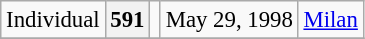<table class="wikitable" style="font-size: 95%">
<tr>
<td>Individual</td>
<th>591</th>
<td></td>
<td>May 29, 1998</td>
<td><a href='#'>Milan</a> </td>
</tr>
<tr>
</tr>
</table>
